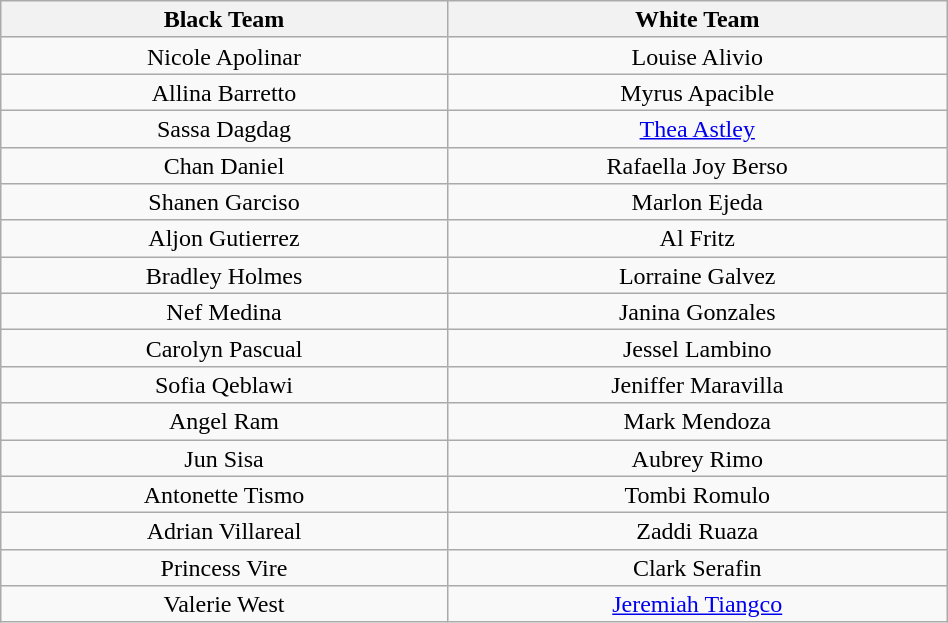<table class="wikitable" style="text-align:center; line-height:17px; width:50%;">
<tr>
<th>Black Team</th>
<th>White Team</th>
</tr>
<tr>
<td>Nicole Apolinar</td>
<td>Louise Alivio</td>
</tr>
<tr>
<td>Allina Barretto</td>
<td>Myrus Apacible</td>
</tr>
<tr>
<td>Sassa Dagdag</td>
<td><a href='#'>Thea Astley</a></td>
</tr>
<tr>
<td>Chan Daniel</td>
<td>Rafaella Joy Berso</td>
</tr>
<tr>
<td>Shanen Garciso</td>
<td>Marlon Ejeda</td>
</tr>
<tr>
<td>Aljon Gutierrez</td>
<td>Al Fritz</td>
</tr>
<tr>
<td>Bradley Holmes</td>
<td>Lorraine Galvez</td>
</tr>
<tr>
<td>Nef Medina</td>
<td>Janina Gonzales</td>
</tr>
<tr>
<td>Carolyn Pascual</td>
<td>Jessel Lambino</td>
</tr>
<tr>
<td>Sofia Qeblawi</td>
<td>Jeniffer Maravilla</td>
</tr>
<tr>
<td>Angel Ram</td>
<td>Mark Mendoza</td>
</tr>
<tr>
<td>Jun Sisa</td>
<td>Aubrey Rimo</td>
</tr>
<tr>
<td>Antonette Tismo</td>
<td>Tombi Romulo</td>
</tr>
<tr>
<td>Adrian Villareal</td>
<td>Zaddi Ruaza</td>
</tr>
<tr>
<td>Princess Vire</td>
<td>Clark Serafin</td>
</tr>
<tr>
<td>Valerie West</td>
<td><a href='#'>Jeremiah Tiangco</a></td>
</tr>
</table>
